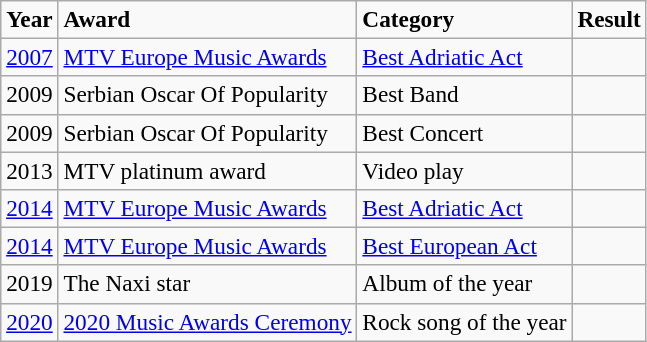<table class="sortable wikitable" style="font-size:97%;">
<tr>
<td><strong>Year</strong></td>
<td><strong>Award</strong></td>
<td><strong>Category</strong></td>
<td><strong>Result</strong></td>
</tr>
<tr>
<td><a href='#'>2007</a></td>
<td><a href='#'>MTV Europe Music Awards</a></td>
<td><a href='#'>Best Adriatic Act</a></td>
<td></td>
</tr>
<tr>
<td>2009</td>
<td>Serbian Oscar Of Popularity</td>
<td>Best Band</td>
<td></td>
</tr>
<tr>
<td>2009</td>
<td>Serbian Oscar Of Popularity</td>
<td>Best Concert</td>
<td></td>
</tr>
<tr>
<td>2013</td>
<td>MTV platinum award</td>
<td>Video play</td>
<td></td>
</tr>
<tr>
<td><a href='#'>2014</a></td>
<td><a href='#'>MTV Europe Music Awards</a></td>
<td><a href='#'>Best Adriatic Act</a></td>
<td></td>
</tr>
<tr>
<td><a href='#'>2014</a></td>
<td><a href='#'>MTV Europe Music Awards</a></td>
<td><a href='#'>Best European Act</a></td>
<td></td>
</tr>
<tr>
<td>2019</td>
<td>The Naxi star</td>
<td>Album of the year</td>
<td></td>
</tr>
<tr>
<td><a href='#'>2020</a></td>
<td><a href='#'>2020 Music Awards Ceremony</a></td>
<td>Rock song of the year</td>
<td></td>
</tr>
</table>
